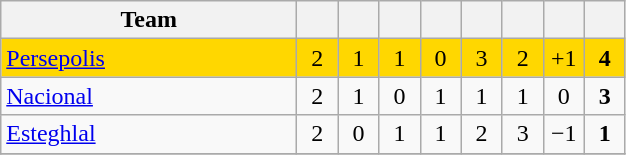<table class="wikitable" style="text-align:center;">
<tr>
<th width=190>Team</th>
<th width=20></th>
<th width=20></th>
<th width=20></th>
<th width=20></th>
<th width=20></th>
<th width=20></th>
<th width=20></th>
<th width=20></th>
</tr>
<tr bgcolor=gold>
<td align="left"> <a href='#'>Persepolis</a></td>
<td>2</td>
<td>1</td>
<td>1</td>
<td>0</td>
<td>3</td>
<td>2</td>
<td>+1</td>
<td><strong>4</strong></td>
</tr>
<tr>
<td align="left"> <a href='#'>Nacional</a></td>
<td>2</td>
<td>1</td>
<td>0</td>
<td>1</td>
<td>1</td>
<td>1</td>
<td>0</td>
<td><strong>3</strong></td>
</tr>
<tr>
<td align="left"> <a href='#'>Esteghlal</a></td>
<td>2</td>
<td>0</td>
<td>1</td>
<td>1</td>
<td>2</td>
<td>3</td>
<td>−1</td>
<td><strong>1</strong></td>
</tr>
<tr>
</tr>
</table>
